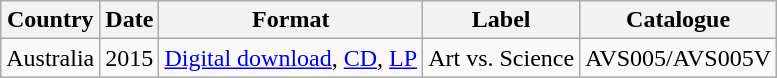<table class="wikitable">
<tr>
<th>Country</th>
<th>Date</th>
<th>Format</th>
<th>Label</th>
<th>Catalogue</th>
</tr>
<tr>
<td>Australia</td>
<td>2015</td>
<td><a href='#'>Digital download</a>, <a href='#'>CD</a>, <a href='#'>LP</a></td>
<td>Art vs. Science</td>
<td>AVS005/AVS005V</td>
</tr>
</table>
